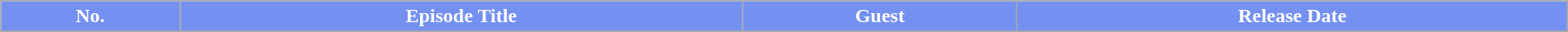<table class="wikitable plainrowheaders mw-collapsible" style="width:100%; margin:auto;">
<tr>
<th style="color:white; background-color: #7491F1">No.</th>
<th style="color:white; background-color: #7491F1">Episode Title</th>
<th style="color:white; background-color: #7491F1">Guest</th>
<th style="color:white; background-color: #7491F1">Release Date</th>
</tr>
<tr>
</tr>
</table>
